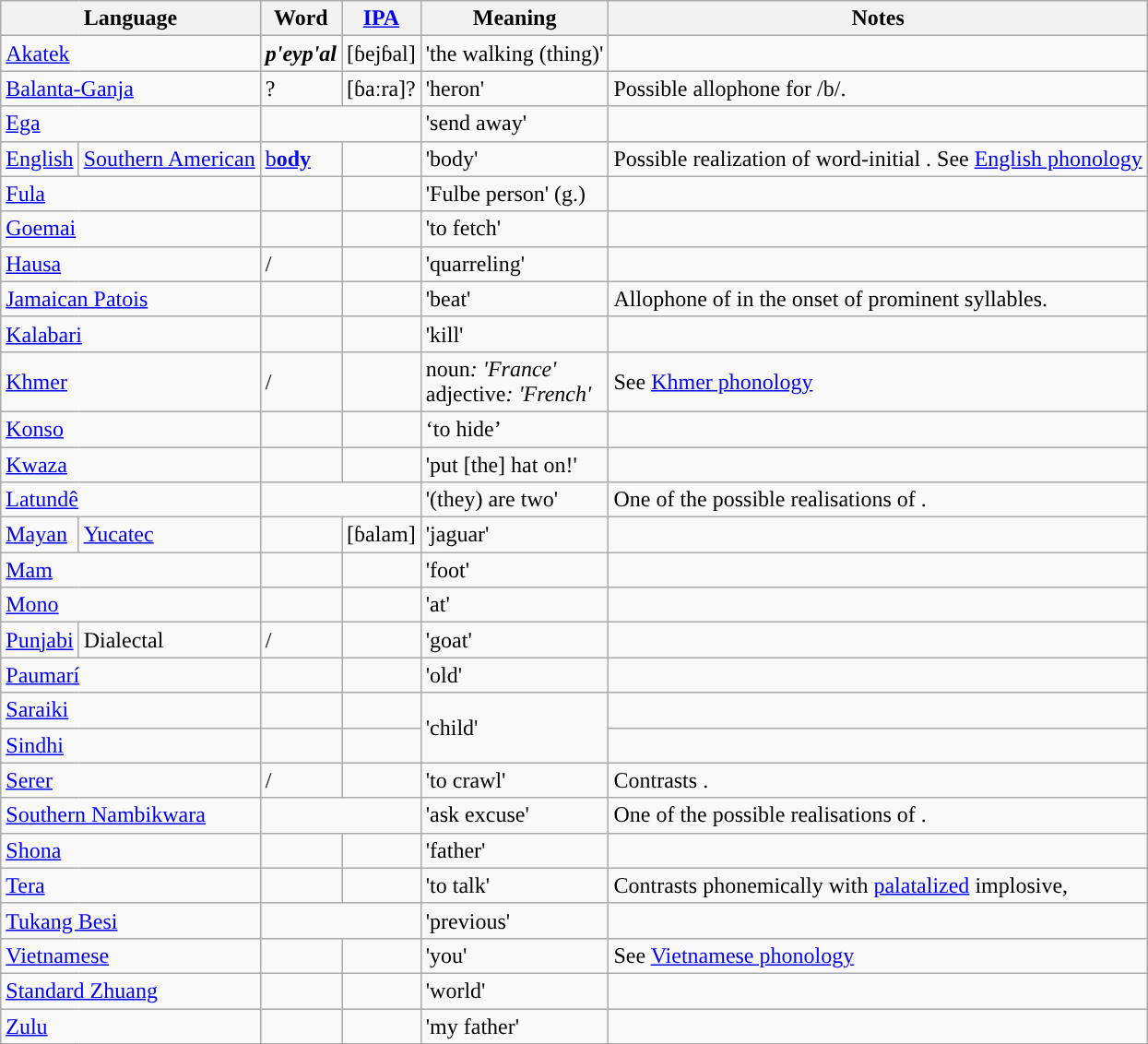<table class="wikitable">
<tr>
<th colspan="2">Language</th>
<th>Word</th>
<th><a href='#'>IPA</a></th>
<th>Meaning</th>
<th>Notes</th>
</tr>
<tr>
<td colspan="2"><a href='#'>Akatek</a></td>
<td><strong><em>p'<strong>ey</strong>p'<strong>al<em></td>
<td>[ɓejɓal]</td>
<td>'the walking (thing)'</td>
<td></td>
</tr>
<tr>
<td colspan="2"><a href='#'>Balanta-Ganja</a></td>
<td>?</td>
<td>[ɓaːra]?</td>
<td>'heron'</td>
<td>Possible allophone for /b/.</td>
</tr>
<tr>
<td colspan="2"><a href='#'>Ega</a></td>
<td colspan="2" align="center"></td>
<td>'send away'</td>
<td></td>
</tr>
<tr>
<td><a href='#'>English</a></td>
<td><a href='#'>Southern American</a></td>
<td></em><a href='#'></strong>b<strong>ody</a><em></td>
<td></td>
<td>'body'</td>
<td>Possible realization of word-initial . See <a href='#'>English phonology</a></td>
</tr>
<tr>
<td colspan="2"><a href='#'>Fula</a></td>
<td><br></td>
<td></td>
<td>'Fulbe person' (g.)</td>
<td></td>
</tr>
<tr>
<td colspan="2"><a href='#'>Goemai</a></td>
<td></td>
<td></td>
<td>'to fetch'</td>
<td></td>
</tr>
<tr>
<td colspan="2"><a href='#'>Hausa</a></td>
<td> / </td>
<td></td>
<td>'quarreling'</td>
<td></td>
</tr>
<tr>
<td colspan="2"><a href='#'>Jamaican Patois</a></td>
<td></td>
<td></td>
<td>'beat'</td>
<td>Allophone of  in the onset of prominent syllables.</td>
</tr>
<tr>
<td colspan="2"><a href='#'>Kalabari</a></td>
<td></td>
<td></td>
<td>'kill'</td>
<td></td>
</tr>
<tr>
<td colspan="2"><a href='#'>Khmer</a></td>
<td>/</td>
<td></td>
<td></em>noun<em>: 'France'<br></em>adjective<em>: 'French'</td>
<td>See <a href='#'>Khmer phonology</a></td>
</tr>
<tr>
<td colspan="2"><a href='#'>Konso</a></td>
<td></td>
<td></td>
<td>‘to hide’</td>
<td></td>
</tr>
<tr>
<td colspan="2"><a href='#'>Kwaza</a></td>
<td></td>
<td></td>
<td>'put [the] hat on!'</td>
<td></td>
</tr>
<tr>
<td colspan="2"><a href='#'>Latundê</a></td>
<td colspan="2" align="center"></td>
<td>'(they) are two'</td>
<td>One of the possible realisations of .</td>
</tr>
<tr>
<td><a href='#'>Mayan</a></td>
<td><a href='#'>Yucatec</a></td>
<td></td>
<td>[ɓalam]</td>
<td>'jaguar'</td>
<td></td>
</tr>
<tr>
<td colspan="2"><a href='#'>Mam</a></td>
<td></td>
<td></td>
<td>'foot'</td>
<td></td>
</tr>
<tr>
<td colspan="2"><a href='#'>Mono</a></td>
<td></td>
<td></td>
<td>'at'</td>
<td></td>
</tr>
<tr>
<td><a href='#'>Punjabi</a></td>
<td>Dialectal</td>
<td> / </td>
<td></td>
<td>'goat'</td>
<td></td>
</tr>
<tr>
<td colspan="2'"><a href='#'>Paumarí</a></td>
<td></td>
<td></td>
<td>'old'</td>
</tr>
<tr>
<td colspan="2"><a href='#'>Saraiki</a></td>
<td></td>
<td></td>
<td rowspan="2">'child'</td>
<td></td>
</tr>
<tr>
<td colspan="2"><a href='#'>Sindhi</a></td>
<td></td>
<td></td>
<td></td>
</tr>
<tr>
<td colspan="2"><a href='#'>Serer</a></td>
<td>/ </td>
<td></td>
<td>'to crawl'</td>
<td>Contrasts .</td>
</tr>
<tr>
<td colspan="2"><a href='#'>Southern Nambikwara</a></td>
<td colspan="2" align="center"></td>
<td>'ask excuse'</td>
<td>One of the possible realisations of .</td>
</tr>
<tr>
<td colspan="2"><a href='#'>Shona</a></td>
<td></td>
<td></td>
<td>'father'</td>
<td></td>
</tr>
<tr>
<td colspan="2"><a href='#'>Tera</a></td>
<td></td>
<td></td>
<td>'to talk'</td>
<td>Contrasts phonemically with <a href='#'>palatalized</a> implosive, </td>
</tr>
<tr>
<td colspan="2"><a href='#'>Tukang Besi</a></td>
<td colspan=2 align=center></td>
<td>'previous'</td>
<td></td>
</tr>
<tr>
<td colspan="2"><a href='#'>Vietnamese</a></td>
<td></td>
<td></td>
<td>'you'</td>
<td>See <a href='#'>Vietnamese phonology</a></td>
</tr>
<tr>
<td colspan="2"><a href='#'>Standard Zhuang</a></td>
<td></td>
<td></td>
<td>'world'</td>
<td></td>
</tr>
<tr>
<td colspan="2"><a href='#'>Zulu</a></td>
<td></td>
<td></td>
<td>'my father'</td>
<td></td>
</tr>
</table>
